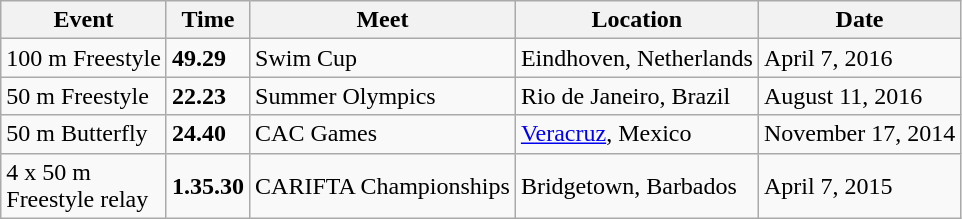<table class="wikitable">
<tr>
<th>Event</th>
<th>Time</th>
<th>Meet</th>
<th>Location</th>
<th>Date</th>
</tr>
<tr>
<td>100 m Freestyle</td>
<td><strong>49.29</strong></td>
<td>Swim Cup</td>
<td>Eindhoven, Netherlands</td>
<td>April 7, 2016</td>
</tr>
<tr>
<td>50 m Freestyle</td>
<td><strong>22.23</strong></td>
<td>Summer Olympics</td>
<td>Rio de Janeiro, Brazil</td>
<td>August 11, 2016</td>
</tr>
<tr>
<td>50 m Butterfly</td>
<td><strong>24.40</strong></td>
<td>CAC Games</td>
<td><a href='#'>Veracruz</a>, Mexico</td>
<td>November 17, 2014</td>
</tr>
<tr>
<td>4 x 50 m<br>Freestyle relay</td>
<td><strong>1.35.30</strong></td>
<td>CARIFTA Championships</td>
<td>Bridgetown, Barbados</td>
<td>April 7, 2015</td>
</tr>
</table>
